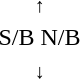<table style="text-align:center;">
<tr>
<td><small>  ↑ </small></td>
</tr>
<tr>
<td><span>S/B</span>   <span>N/B</span></td>
</tr>
<tr>
<td><small> ↓  </small></td>
</tr>
</table>
